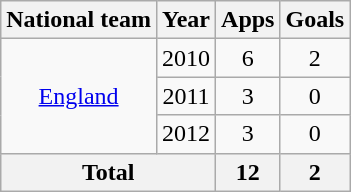<table class=wikitable style="text-align: center;">
<tr>
<th>National team</th>
<th>Year</th>
<th>Apps</th>
<th>Goals</th>
</tr>
<tr>
<td rowspan="3"><a href='#'>England</a></td>
<td>2010</td>
<td>6</td>
<td>2</td>
</tr>
<tr>
<td>2011</td>
<td>3</td>
<td>0</td>
</tr>
<tr>
<td>2012</td>
<td>3</td>
<td>0</td>
</tr>
<tr>
<th colspan="2">Total</th>
<th>12</th>
<th>2</th>
</tr>
</table>
